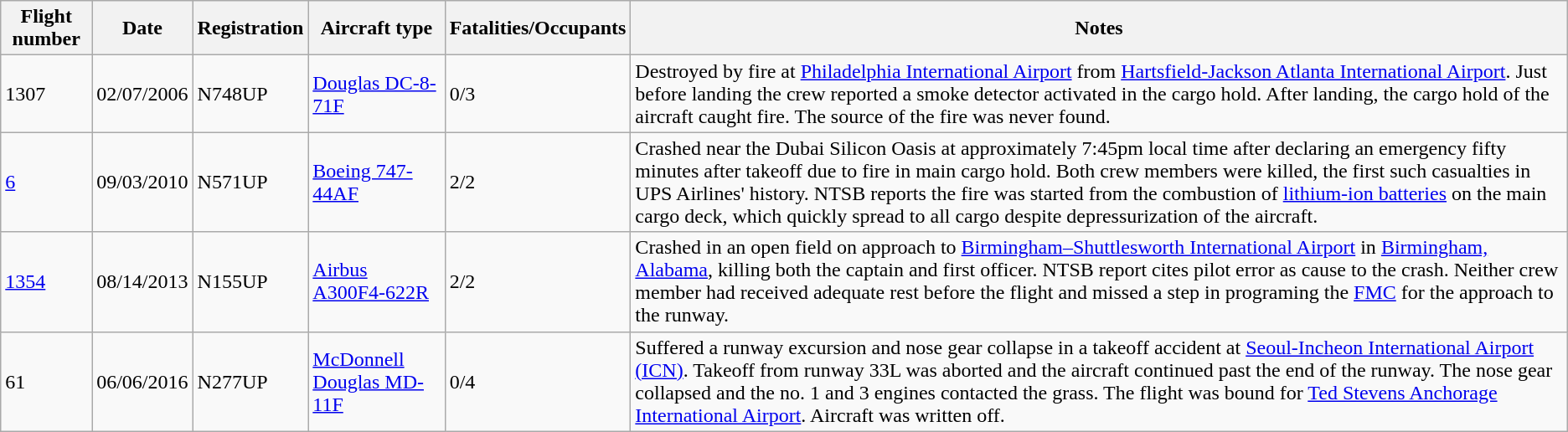<table class="wikitable">
<tr>
<th>Flight number</th>
<th>Date</th>
<th>Registration</th>
<th>Aircraft type</th>
<th>Fatalities/Occupants</th>
<th>Notes</th>
</tr>
<tr>
<td>1307</td>
<td>02/07/2006</td>
<td>N748UP</td>
<td><a href='#'>Douglas DC-8-71F</a></td>
<td>0/3</td>
<td>Destroyed by fire at <a href='#'>Philadelphia International Airport</a> from <a href='#'>Hartsfield-Jackson Atlanta International Airport</a>. Just before landing the crew reported a smoke detector activated in the cargo hold. After landing, the cargo hold of the aircraft caught fire. The source of the fire was never found.</td>
</tr>
<tr>
<td><a href='#'>6</a></td>
<td>09/03/2010</td>
<td>N571UP</td>
<td><a href='#'>Boeing 747-44AF</a></td>
<td>2/2</td>
<td>Crashed near the Dubai Silicon Oasis at approximately 7:45pm local time after declaring an emergency fifty minutes after takeoff due to fire in main cargo hold. Both crew members were killed, the first such casualties in UPS Airlines' history. NTSB reports the fire was started from the combustion of <a href='#'>lithium-ion batteries</a> on the main cargo deck, which quickly spread to all cargo despite depressurization of the aircraft.</td>
</tr>
<tr>
<td><a href='#'>1354</a></td>
<td>08/14/2013</td>
<td>N155UP</td>
<td><a href='#'>Airbus A300F4-622R</a></td>
<td>2/2</td>
<td>Crashed in an open field on approach to <a href='#'>Birmingham–Shuttlesworth International Airport</a> in <a href='#'>Birmingham, Alabama</a>, killing both the captain and first officer. NTSB report cites pilot error as cause to the crash. Neither crew member had received adequate rest before the flight and missed a step in programing the <a href='#'>FMC</a> for the approach to the runway.</td>
</tr>
<tr>
<td>61</td>
<td>06/06/2016</td>
<td>N277UP</td>
<td><a href='#'>McDonnell Douglas MD-11F</a></td>
<td>0/4</td>
<td>Suffered a runway excursion and nose gear collapse in a takeoff accident at <a href='#'>Seoul-Incheon International Airport (ICN)</a>. Takeoff from runway 33L was aborted and the aircraft continued past the end of the runway. The nose gear collapsed and the no. 1 and 3 engines contacted the grass. The flight was bound for <a href='#'>Ted Stevens Anchorage International Airport</a>. Aircraft was written off.</td>
</tr>
</table>
